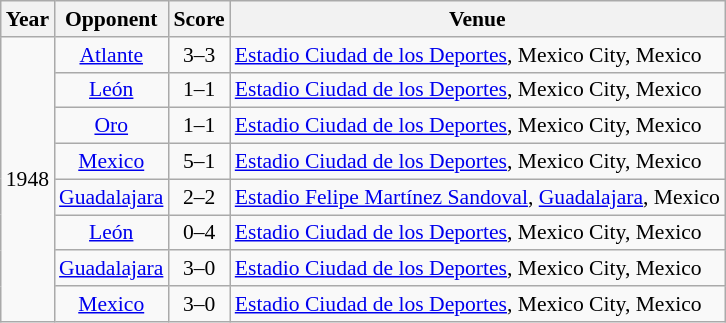<table class="wikitable" style="font-size: 90%; text-align:left">
<tr>
<th>Year</th>
<th>Opponent</th>
<th>Score</th>
<th>Venue</th>
</tr>
<tr>
<td rowspan=8>1948</td>
<td align=center> <a href='#'>Atlante</a></td>
<td align=center>3–3</td>
<td><a href='#'>Estadio Ciudad de los Deportes</a>, Mexico City, Mexico</td>
</tr>
<tr>
<td align=center> <a href='#'>León</a></td>
<td align=center>1–1</td>
<td><a href='#'>Estadio Ciudad de los Deportes</a>, Mexico City, Mexico</td>
</tr>
<tr>
<td align=center> <a href='#'>Oro</a></td>
<td align=center>1–1</td>
<td><a href='#'>Estadio Ciudad de los Deportes</a>, Mexico City, Mexico</td>
</tr>
<tr>
<td align=center> <a href='#'>Mexico</a></td>
<td align=center>5–1</td>
<td><a href='#'>Estadio Ciudad de los Deportes</a>, Mexico City, Mexico</td>
</tr>
<tr>
<td align=center> <a href='#'>Guadalajara</a></td>
<td align=center>2–2</td>
<td><a href='#'>Estadio Felipe Martínez Sandoval</a>, <a href='#'>Guadalajara</a>, Mexico</td>
</tr>
<tr>
<td align=center> <a href='#'>León</a></td>
<td align=center>0–4</td>
<td><a href='#'>Estadio Ciudad de los Deportes</a>, Mexico City, Mexico</td>
</tr>
<tr>
<td align=center> <a href='#'>Guadalajara</a></td>
<td align=center>3–0</td>
<td><a href='#'>Estadio Ciudad de los Deportes</a>, Mexico City, Mexico</td>
</tr>
<tr>
<td align=center> <a href='#'>Mexico</a></td>
<td align=center>3–0</td>
<td><a href='#'>Estadio Ciudad de los Deportes</a>, Mexico City, Mexico</td>
</tr>
</table>
